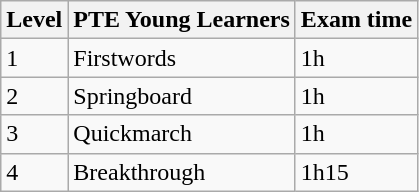<table class="wikitable">
<tr>
<th>Level</th>
<th>PTE Young Learners</th>
<th>Exam time</th>
</tr>
<tr>
<td>1</td>
<td>Firstwords</td>
<td>1h</td>
</tr>
<tr>
<td>2</td>
<td>Springboard</td>
<td>1h</td>
</tr>
<tr>
<td>3</td>
<td>Quickmarch</td>
<td>1h</td>
</tr>
<tr>
<td>4</td>
<td>Breakthrough</td>
<td>1h15</td>
</tr>
</table>
